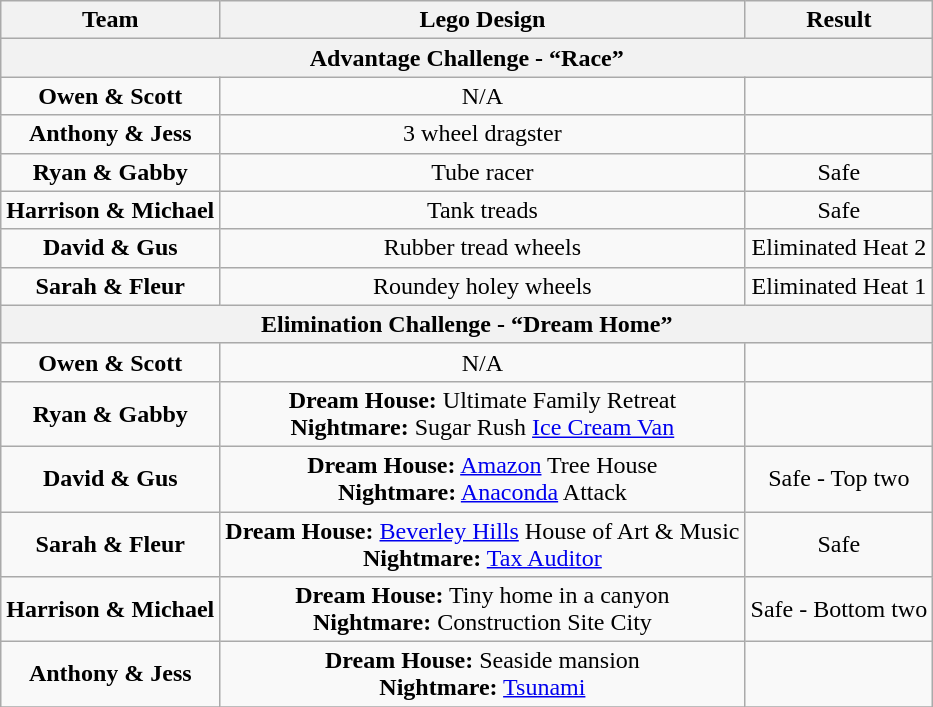<table class="wikitable" style="text-align:center">
<tr valign="top">
<th>Team</th>
<th>Lego Design</th>
<th>Result</th>
</tr>
<tr>
<th colspan=3>Advantage Challenge - “Race”</th>
</tr>
<tr>
<td><strong>Owen & Scott</strong></td>
<td>N/A</td>
<td></td>
</tr>
<tr>
<td><strong>Anthony & Jess</strong></td>
<td>3 wheel dragster</td>
<td></td>
</tr>
<tr>
<td><strong>Ryan & Gabby</strong></td>
<td>Tube racer</td>
<td>Safe</td>
</tr>
<tr>
<td><strong>Harrison & Michael</strong></td>
<td>Tank treads</td>
<td>Safe</td>
</tr>
<tr>
<td><strong>David & Gus</strong></td>
<td>Rubber tread wheels</td>
<td>Eliminated Heat 2</td>
</tr>
<tr>
<td><strong>Sarah & Fleur</strong></td>
<td>Roundey holey wheels</td>
<td>Eliminated Heat 1</td>
</tr>
<tr>
<th colspan=3>Elimination Challenge - “Dream Home”</th>
</tr>
<tr>
<td><strong>Owen & Scott</strong></td>
<td>N/A</td>
<td></td>
</tr>
<tr>
<td><strong>Ryan & Gabby</strong></td>
<td><strong>Dream House:</strong> Ultimate Family Retreat<br><strong>Nightmare:</strong> Sugar Rush <a href='#'>Ice Cream Van</a></td>
<td></td>
</tr>
<tr>
<td><strong>David & Gus</strong></td>
<td><strong>Dream House:</strong> <a href='#'>Amazon</a> Tree House<br><strong>Nightmare:</strong> <a href='#'>Anaconda</a> Attack</td>
<td>Safe - Top two</td>
</tr>
<tr>
<td><strong>Sarah & Fleur</strong></td>
<td><strong>Dream House:</strong> <a href='#'>Beverley Hills</a> House of Art & Music<br><strong>Nightmare:</strong> <a href='#'>Tax Auditor</a></td>
<td>Safe</td>
</tr>
<tr>
<td><strong>Harrison & Michael</strong></td>
<td><strong>Dream House:</strong> Tiny home in a canyon<br><strong>Nightmare:</strong> Construction Site City</td>
<td>Safe - Bottom two</td>
</tr>
<tr>
<td><strong>Anthony & Jess</strong></td>
<td><strong>Dream House:</strong> Seaside mansion<br><strong>Nightmare:</strong> <a href='#'>Tsunami</a></td>
<td></td>
</tr>
<tr>
</tr>
</table>
